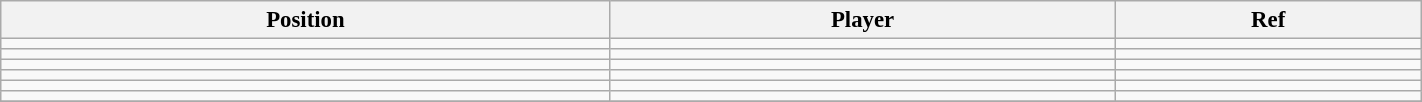<table class="wikitable sortable" style="width:75%; text-align:center; font-size:95%; text-align:left;">
<tr>
<th><strong>Position</strong></th>
<th><strong>Player</strong></th>
<th><strong>Ref</strong></th>
</tr>
<tr>
<td></td>
<td></td>
<td></td>
</tr>
<tr>
<td></td>
<td></td>
<td></td>
</tr>
<tr>
<td></td>
<td></td>
<td></td>
</tr>
<tr>
<td></td>
<td></td>
<td></td>
</tr>
<tr>
<td></td>
<td></td>
<td></td>
</tr>
<tr>
<td></td>
<td></td>
<td></td>
</tr>
<tr>
</tr>
</table>
